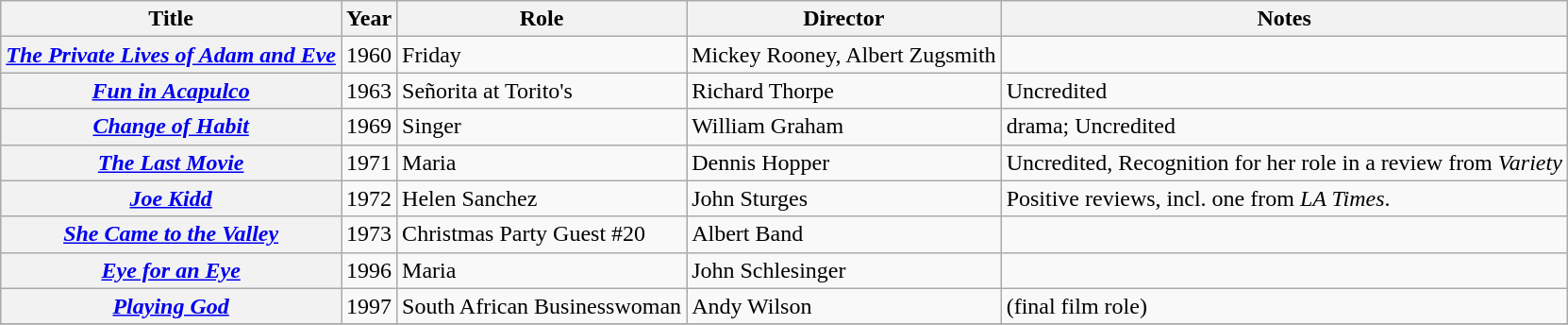<table class="wikitable plainrowheaders sortable">
<tr>
<th scope="col">Title</th>
<th scope="col">Year</th>
<th scope="col">Role</th>
<th scope="col">Director</th>
<th scope="col" class="unsortable">Notes</th>
</tr>
<tr>
<th scope="row"><em><a href='#'>The Private Lives of Adam and Eve</a></em></th>
<td>1960</td>
<td>Friday</td>
<td>Mickey Rooney,  Albert Zugsmith</td>
<td></td>
</tr>
<tr>
<th scope="row"><em><a href='#'>Fun in Acapulco</a></em></th>
<td>1963</td>
<td>Señorita at Torito's</td>
<td>Richard Thorpe</td>
<td>Uncredited</td>
</tr>
<tr>
<th scope="row"><em><a href='#'>Change of Habit</a></em></th>
<td>1969</td>
<td>Singer</td>
<td>William Graham</td>
<td>drama; Uncredited</td>
</tr>
<tr>
<th scope="row"><em><a href='#'>The Last Movie</a></em></th>
<td>1971</td>
<td>Maria</td>
<td>Dennis Hopper</td>
<td>Uncredited, Recognition for her role in a review from <em>Variety</em></td>
</tr>
<tr>
<th scope="row"><em><a href='#'>Joe Kidd</a></em></th>
<td>1972</td>
<td>Helen Sanchez</td>
<td>John Sturges</td>
<td>Positive reviews, incl. one from <em>LA Times</em>.</td>
</tr>
<tr>
<th scope="row"><em><a href='#'>She Came to the Valley</a></em></th>
<td>1973</td>
<td>Christmas Party Guest #20</td>
<td>Albert Band</td>
<td></td>
</tr>
<tr>
<th scope="row"><em><a href='#'>Eye for an Eye</a></em></th>
<td>1996</td>
<td>Maria</td>
<td>John Schlesinger</td>
<td></td>
</tr>
<tr>
<th scope="row"><em><a href='#'>Playing God</a></em></th>
<td>1997</td>
<td>South African Businesswoman</td>
<td>Andy Wilson</td>
<td>(final film role)</td>
</tr>
<tr>
</tr>
</table>
